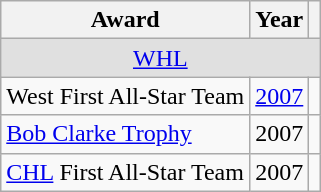<table class="wikitable">
<tr>
<th>Award</th>
<th>Year</th>
<th></th>
</tr>
<tr ALIGN="center" bgcolor="#e0e0e0">
<td colspan="3"><a href='#'>WHL</a></td>
</tr>
<tr>
<td>West First All-Star Team</td>
<td><a href='#'>2007</a></td>
<td></td>
</tr>
<tr>
<td><a href='#'>Bob Clarke Trophy</a></td>
<td>2007</td>
<td></td>
</tr>
<tr>
<td><a href='#'>CHL</a> First All-Star Team</td>
<td>2007</td>
<td></td>
</tr>
</table>
